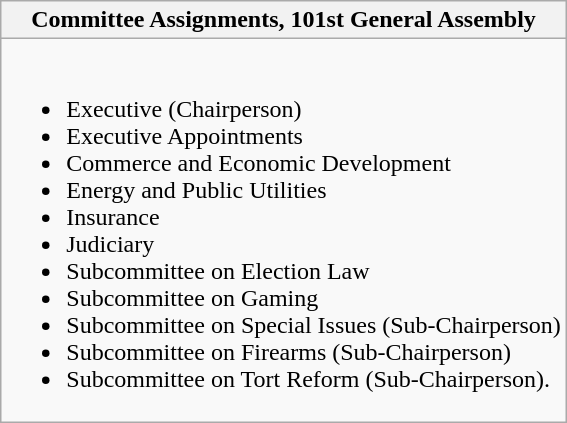<table class="wikitable floatcenter">
<tr>
<th>Committee Assignments, 101st General Assembly</th>
</tr>
<tr>
<td><br><ul><li>Executive (Chairperson)</li><li>Executive Appointments</li><li>Commerce and Economic Development</li><li>Energy and Public Utilities</li><li>Insurance</li><li>Judiciary</li><li>Subcommittee on Election Law</li><li>Subcommittee on Gaming</li><li>Subcommittee on Special Issues (Sub-Chairperson)</li><li>Subcommittee on Firearms (Sub-Chairperson)</li><li>Subcommittee on Tort Reform (Sub-Chairperson).</li></ul></td>
</tr>
</table>
